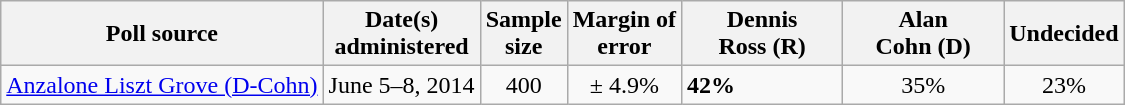<table class="wikitable">
<tr>
<th>Poll source</th>
<th>Date(s)<br>administered</th>
<th>Sample<br>size</th>
<th>Margin of<br>error</th>
<th style="width:100px;">Dennis<br>Ross (R)</th>
<th style="width:100px;">Alan<br>Cohn (D)</th>
<th>Undecided</th>
</tr>
<tr>
<td><a href='#'>Anzalone Liszt Grove (D-Cohn)</a></td>
<td align=center>June 5–8, 2014</td>
<td align=center>400</td>
<td align=center>± 4.9%</td>
<td><strong>42%</strong></td>
<td align=center>35%</td>
<td align=center>23%</td>
</tr>
</table>
